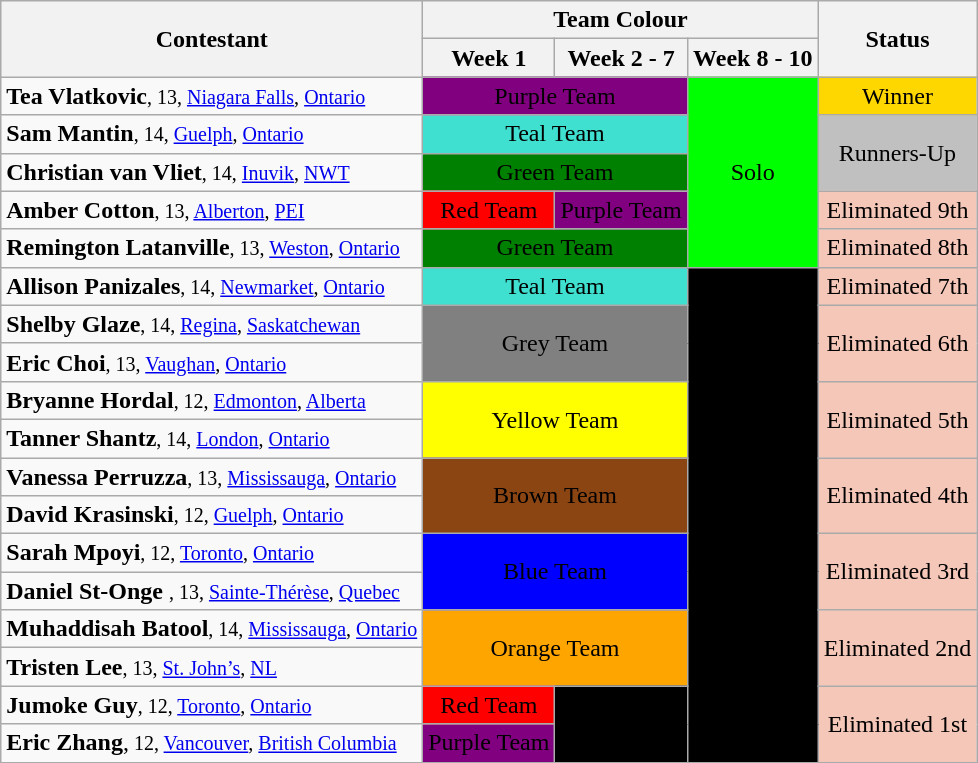<table class="wikitable" align="center" style="text-align:center">
<tr>
<th rowspan=2>Contestant</th>
<th colspan=3>Team Colour</th>
<th rowspan=2>Status</th>
</tr>
<tr>
<th>Week 1</th>
<th>Week 2 - 7</th>
<th>Week 8 - 10</th>
</tr>
<tr>
<td align="left"><strong>Tea Vlatkovic</strong><small>, 13, <a href='#'>Niagara Falls</a>, <a href='#'>Ontario</a></small></td>
<td colspan=2 bgcolor="purple" rowspan=1><span>Purple Team</span></td>
<td bgcolor="lime" rowspan=5><span>Solo</span></td>
<td bgcolor="gold">Winner<br></td>
</tr>
<tr>
<td align="left"><strong>Sam Mantin</strong><small>, 14, <a href='#'>Guelph</a>, <a href='#'>Ontario</a></small></td>
<td colspan=2 bgcolor="turquoise" rowspan=1><span>Teal Team</span></td>
<td bgcolor="silver" rowspan=2>Runners-Up<br></td>
</tr>
<tr>
<td align="left"><strong>Christian van Vliet</strong><small>, 14, <a href='#'>Inuvik</a>, <a href='#'>NWT</a></small></td>
<td colspan=2 bgcolor="green" rowspan=1><span>Green Team</span></td>
</tr>
<tr>
<td align="left"><strong>Amber Cotton</strong><small>, 13, <a href='#'>Alberton</a>, <a href='#'>PEI</a></small></td>
<td bgcolor="red" rowspan=1><span>Red Team</span></td>
<td bgcolor="purple" rowspan=1><span>Purple Team</span></td>
<td bgcolor="#F4C7B8" rowspan=1>Eliminated 9th <br></td>
</tr>
<tr>
<td align="left"><strong>Remington Latanville</strong><small>, 13, <a href='#'>Weston</a>, <a href='#'>Ontario</a></small></td>
<td colspan=2 bgcolor="green" rowspan=1><span>Green Team</span></td>
<td bgcolor="#F4C7B8" rowspan=1>Eliminated 8th <br></td>
</tr>
<tr>
<td align="left"><strong>Allison Panizales</strong><small>, 14, <a href='#'>Newmarket</a>, <a href='#'>Ontario</a></small></td>
<td colspan=2 bgcolor="turquoise" rowspan=1><span>Teal Team</span></td>
<td bgcolor="black" rowspan=13><span>Not In <br>Competition</span></td>
<td bgcolor="#F4C7B8" rowspan=1>Eliminated 7th <br></td>
</tr>
<tr>
<td align="left"><strong>Shelby Glaze</strong><small>, 14, <a href='#'>Regina</a>, <a href='#'>Saskatchewan</a></small></td>
<td colspan=2 bgcolor="gray" rowspan=2><span>Grey Team</span></td>
<td bgcolor="#F4C7B8" rowspan=2>Eliminated 6th <br></td>
</tr>
<tr>
<td align="left"><strong>Eric Choi</strong><small>, 13, <a href='#'>Vaughan</a>, <a href='#'>Ontario</a></small></td>
</tr>
<tr>
<td align="left"><strong>Bryanne Hordal</strong><small>, 12, <a href='#'>Edmonton</a>, <a href='#'>Alberta</a></small></td>
<td colspan=2 bgcolor="yellow" rowspan=2><span>Yellow Team</span></td>
<td bgcolor="#F4C7B8" rowspan=2>Eliminated 5th <br></td>
</tr>
<tr>
<td align="left"><strong>Tanner Shantz</strong><small>, 14, <a href='#'>London</a>, <a href='#'>Ontario</a></small></td>
</tr>
<tr>
<td align="left"><strong>Vanessa Perruzza</strong><small>, 13, <a href='#'>Mississauga</a>, <a href='#'>Ontario</a></small></td>
<td colspan=2 bgcolor="saddlebrown" rowspan=2><span>Brown Team</span></td>
<td bgcolor="#F4C7B8" rowspan=2>Eliminated 4th <br></td>
</tr>
<tr>
<td align="left"><strong>David Krasinski</strong><small>, 12, <a href='#'>Guelph</a>, <a href='#'>Ontario</a></small></td>
</tr>
<tr>
<td align="left"><strong>Sarah Mpoyi</strong><small>, 12, <a href='#'>Toronto</a>, <a href='#'>Ontario</a></small></td>
<td colspan=2 bgcolor="blue" rowspan=2><span>Blue Team</span></td>
<td bgcolor="#F4C7B8" rowspan=2>Eliminated 3rd <br></td>
</tr>
<tr>
<td align="left"><strong>Daniel St-Onge </strong><small>, 13, <a href='#'>Sainte-Thérèse</a>, <a href='#'>Quebec</a></small></td>
</tr>
<tr>
<td align="left"><strong>Muhaddisah Batool</strong><small>, 14, <a href='#'>Mississauga</a>, <a href='#'>Ontario</a></small></td>
<td colspan=2 bgcolor="orange" rowspan=2><span>Orange Team</span></td>
<td bgcolor="#F4C7B8" rowspan=2>Eliminated 2nd <br></td>
</tr>
<tr>
<td align="left"><strong>Tristen Lee</strong><small>, 13, <a href='#'>St. John’s</a>, <a href='#'>NL</a></small></td>
</tr>
<tr>
<td align="left"><strong>Jumoke Guy</strong><small>, 12, <a href='#'>Toronto</a>, <a href='#'>Ontario</a></small></td>
<td bgcolor="red" rowspan=1><span>Red Team</span></td>
<td bgcolor="black" rowspan=2><span>Not In <br>Competition</span></td>
<td bgcolor="#F4C7B8" rowspan=2>Eliminated 1st <br></td>
</tr>
<tr>
<td align="left"><strong>Eric Zhang</strong>,<small> 12, <a href='#'>Vancouver</a>, <a href='#'>British Columbia</a></small></td>
<td bgcolor="purple" rowspan=1><span>Purple Team</span></td>
</tr>
</table>
